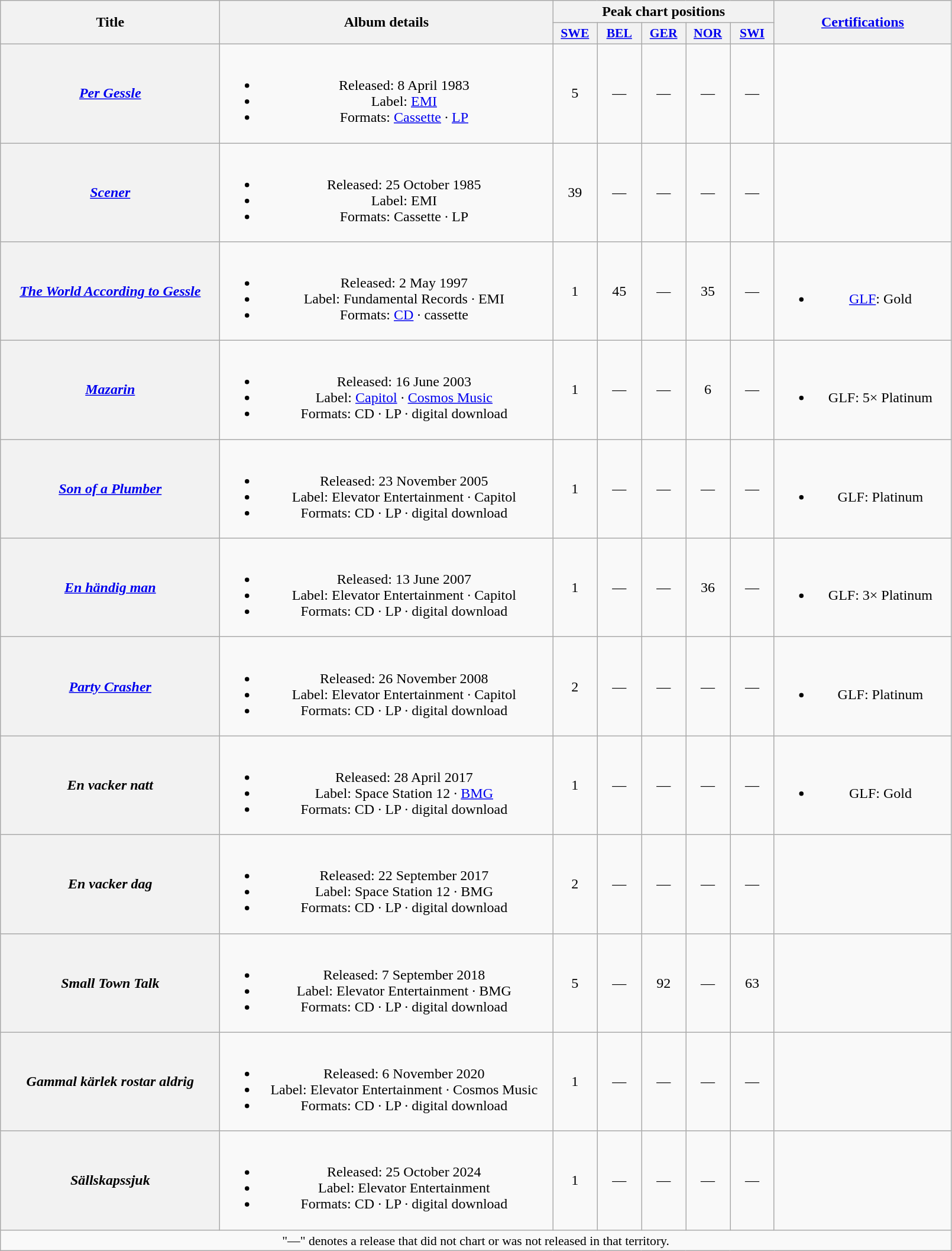<table class="wikitable plainrowheaders" style="text-align:center;" border="1">
<tr>
<th scope="col" rowspan="2" style="width:15em;">Title</th>
<th scope="col" rowspan="2" style="width:23em;">Album details</th>
<th scope="col" colspan="5">Peak chart positions</th>
<th scope="col" rowspan="2" style="width:12em;"><a href='#'>Certifications</a></th>
</tr>
<tr>
<th scope="col" style="width:3em;font-size:90%;"><a href='#'>SWE</a><br></th>
<th scope="col" style="width:3em;font-size:90%;"><a href='#'>BEL</a><br></th>
<th scope="col" style="width:3em;font-size:90%;"><a href='#'>GER</a><br></th>
<th scope="col" style="width:3em;font-size:90%;"><a href='#'>NOR</a><br></th>
<th scope="col" style="width:3em;font-size:90%;"><a href='#'>SWI</a><br></th>
</tr>
<tr>
<th scope="row"><em><a href='#'>Per Gessle</a></em></th>
<td><br><ul><li>Released: 8 April 1983</li><li>Label: <a href='#'>EMI</a></li><li>Formats: <a href='#'>Cassette</a> · <a href='#'>LP</a></li></ul></td>
<td>5</td>
<td>—</td>
<td>—</td>
<td>—</td>
<td>—</td>
<td></td>
</tr>
<tr>
<th scope="row"><em><a href='#'>Scener</a></em></th>
<td><br><ul><li>Released: 25 October 1985</li><li>Label: EMI</li><li>Formats: Cassette · LP</li></ul></td>
<td>39</td>
<td>—</td>
<td>—</td>
<td>—</td>
<td>—</td>
<td></td>
</tr>
<tr>
<th scope="row"><em><a href='#'>The World According to Gessle</a></em></th>
<td><br><ul><li>Released: 2 May 1997</li><li>Label: Fundamental Records · EMI</li><li>Formats: <a href='#'>CD</a> · cassette</li></ul></td>
<td>1</td>
<td>45</td>
<td>—</td>
<td>35</td>
<td>—</td>
<td><br><ul><li><a href='#'>GLF</a>: Gold</li></ul></td>
</tr>
<tr>
<th scope="row"><em><a href='#'>Mazarin</a></em></th>
<td><br><ul><li>Released: 16 June 2003</li><li>Label: <a href='#'>Capitol</a> · <a href='#'>Cosmos Music</a></li><li>Formats: CD · LP · digital download</li></ul></td>
<td>1</td>
<td>—</td>
<td>—</td>
<td>6</td>
<td>—</td>
<td><br><ul><li>GLF: 5× Platinum</li></ul></td>
</tr>
<tr>
<th scope="row"><em><a href='#'>Son of a Plumber</a></em></th>
<td><br><ul><li>Released: 23 November 2005</li><li>Label: Elevator Entertainment · Capitol</li><li>Formats: CD · LP · digital download</li></ul></td>
<td>1</td>
<td>—</td>
<td>—</td>
<td>—</td>
<td>—</td>
<td><br><ul><li>GLF: Platinum</li></ul></td>
</tr>
<tr>
<th scope="row"><em><a href='#'>En händig man</a></em></th>
<td><br><ul><li>Released: 13 June 2007</li><li>Label: Elevator Entertainment · Capitol</li><li>Formats: CD · LP · digital download</li></ul></td>
<td>1</td>
<td>—</td>
<td>—</td>
<td>36</td>
<td>—</td>
<td><br><ul><li>GLF: 3× Platinum</li></ul></td>
</tr>
<tr>
<th scope="row"><em><a href='#'>Party Crasher</a></em></th>
<td><br><ul><li>Released: 26 November 2008</li><li>Label: Elevator Entertainment · Capitol</li><li>Formats: CD · LP · digital download</li></ul></td>
<td>2</td>
<td>—</td>
<td>—</td>
<td>—</td>
<td>—</td>
<td><br><ul><li>GLF: Platinum</li></ul></td>
</tr>
<tr>
<th scope="row"><em>En vacker natt</em></th>
<td><br><ul><li>Released: 28 April 2017</li><li>Label: Space Station 12 · <a href='#'>BMG</a></li><li>Formats: CD · LP · digital download</li></ul></td>
<td>1</td>
<td>—</td>
<td>—</td>
<td>—</td>
<td>—</td>
<td><br><ul><li>GLF: Gold</li></ul></td>
</tr>
<tr>
<th scope="row"><em>En vacker dag</em></th>
<td><br><ul><li>Released: 22 September 2017</li><li>Label: Space Station 12 · BMG</li><li>Formats: CD · LP · digital download</li></ul></td>
<td>2</td>
<td>—</td>
<td>—</td>
<td>—</td>
<td>—</td>
<td></td>
</tr>
<tr>
<th scope="row"><em>Small Town Talk</em></th>
<td><br><ul><li>Released: 7 September 2018</li><li>Label: Elevator Entertainment · BMG</li><li>Formats: CD · LP · digital download</li></ul></td>
<td>5</td>
<td>—</td>
<td>92</td>
<td>—</td>
<td>63</td>
<td></td>
</tr>
<tr>
<th scope="row"><em>Gammal kärlek rostar aldrig</em></th>
<td><br><ul><li>Released: 6 November 2020</li><li>Label: Elevator Entertainment · Cosmos Music</li><li>Formats: CD · LP · digital download</li></ul></td>
<td>1</td>
<td>—</td>
<td>—</td>
<td>—</td>
<td>—</td>
<td></td>
</tr>
<tr>
<th scope="row"><em>Sällskapssjuk</em></th>
<td><br><ul><li>Released: 25 October 2024</li><li>Label: Elevator Entertainment</li><li>Formats: CD · LP · digital download</li></ul></td>
<td>1<br></td>
<td>—</td>
<td>—</td>
<td>—</td>
<td>—</td>
<td></td>
</tr>
<tr>
<td colspan="8" style="font-size:90%">"—" denotes a release that did not chart or was not released in that territory.</td>
</tr>
</table>
